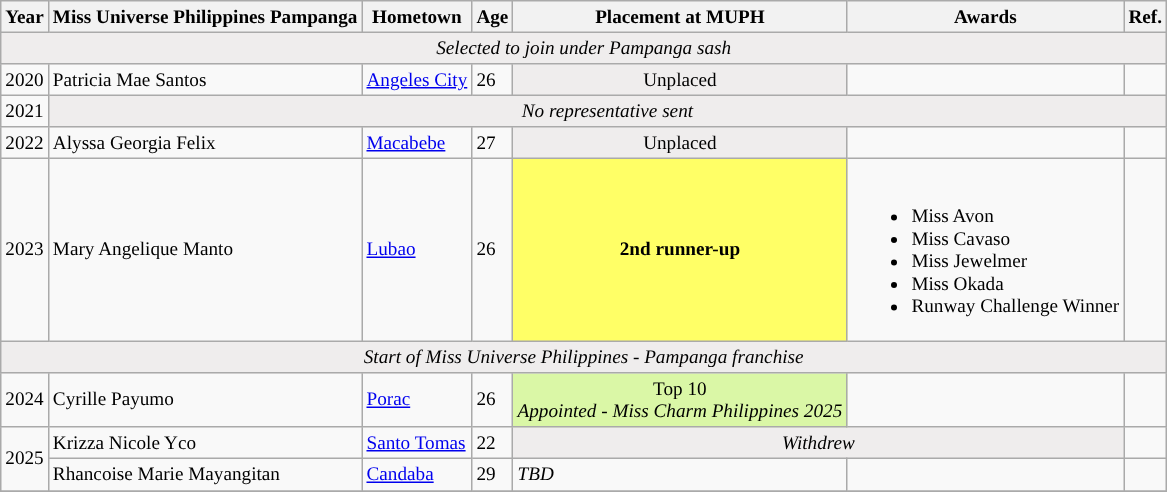<table class="wikitable sortable" style="font-size:80%;">
<tr>
<th>Year</th>
<th>Miss Universe Philippines Pampanga</th>
<th>Hometown</th>
<th>Age</th>
<th>Placement at MUPH</th>
<th>Awards</th>
<th>Ref.</th>
</tr>
<tr>
<td colspan="7" align="center" bgcolor="#EFEDED"><em>Selected to join under Pampanga sash</em></td>
</tr>
<tr>
<td>2020</td>
<td>Patricia Mae Santos</td>
<td><a href='#'>Angeles City</a></td>
<td>26</td>
<td align="center" bgcolor="#EFEDED">Unplaced</td>
<td></td>
<td></td>
</tr>
<tr>
<td>2021</td>
<td colspan="6" align="center" bgcolor="#EFEDED"><em>No representative sent</em></td>
</tr>
<tr>
<td>2022</td>
<td>Alyssa Georgia Felix</td>
<td><a href='#'>Macabebe</a></td>
<td>27</td>
<td align="center" bgcolor="#EFEDED">Unplaced</td>
<td></td>
<td></td>
</tr>
<tr>
<td>2023</td>
<td>Mary Angelique Manto</td>
<td><a href='#'>Lubao</a></td>
<td>26</td>
<td align="center" bgcolor="#ffff66"><strong>2nd runner-up</strong></td>
<td><br><ul><li>Miss Avon</li><li>Miss Cavaso</li><li>Miss Jewelmer</li><li>Miss Okada</li><li>Runway Challenge Winner</li></ul></td>
<td></td>
</tr>
<tr>
<td colspan="7" align="center" bgcolor="#EFEDED"><em>Start of Miss Universe Philippines - Pampanga franchise</em></td>
</tr>
<tr>
<td>2024</td>
<td>Cyrille Payumo</td>
<td><a href='#'>Porac</a></td>
<td>26</td>
<td align="center" bgcolor="#DAF7A6">Top 10 <br><em>Appointed - Miss Charm Philippines 2025</em></td>
<td></td>
<td></td>
</tr>
<tr>
<td rowspan="2">2025</td>
<td>Krizza Nicole Yco</td>
<td><a href='#'>Santo Tomas</a></td>
<td>22</td>
<td colspan="2" align="center" bgcolor="#EFEDED"><em>Withdrew</em></td>
<td></td>
</tr>
<tr>
<td>Rhancoise Marie Mayangitan</td>
<td><a href='#'>Candaba</a></td>
<td>29</td>
<td><em>TBD</em></td>
<td></td>
<td></td>
</tr>
<tr>
</tr>
</table>
